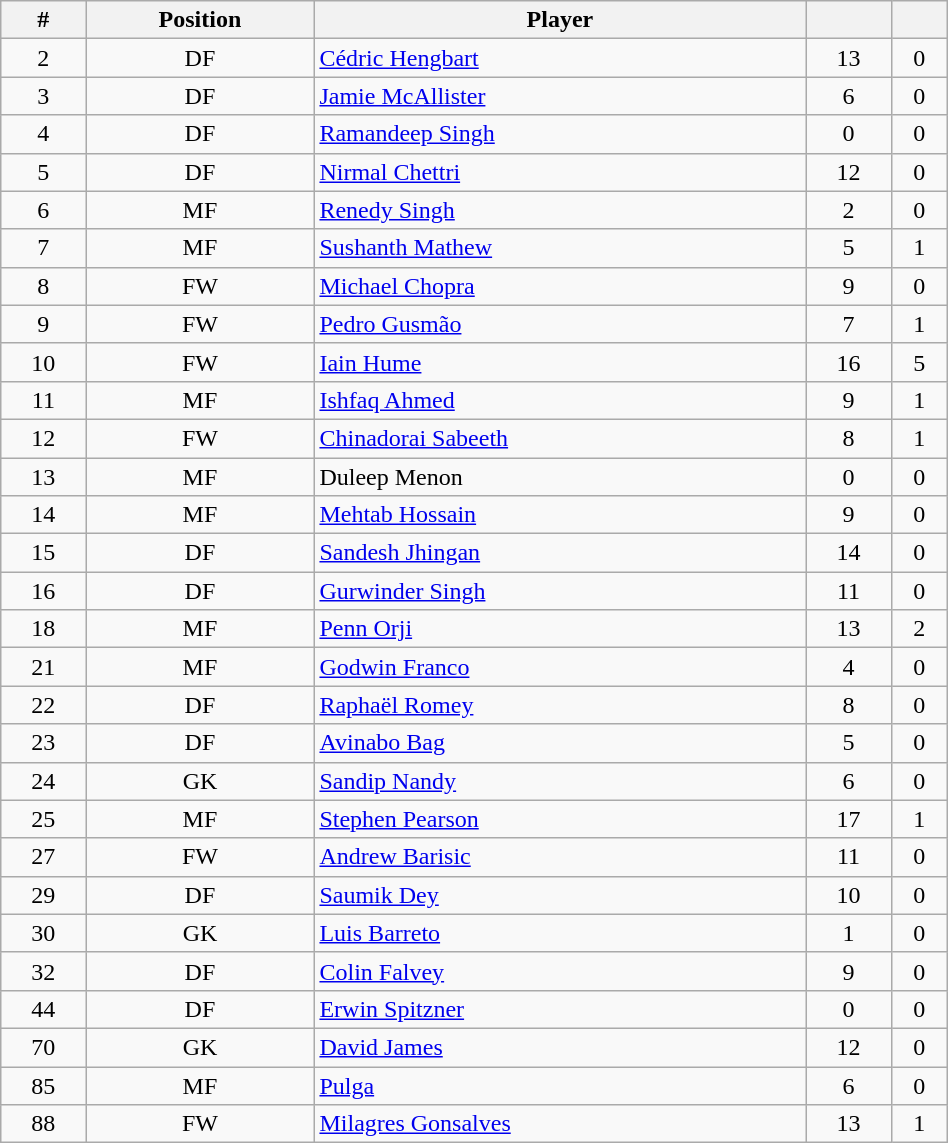<table class="wikitable sortable" style="width:50%; text-align:center;">
<tr>
<th>#</th>
<th>Position</th>
<th>Player</th>
<th></th>
<th></th>
</tr>
<tr>
<td>2</td>
<td>DF</td>
<td align=left> <a href='#'>Cédric Hengbart</a></td>
<td>13</td>
<td>0</td>
</tr>
<tr>
<td>3</td>
<td>DF</td>
<td align=left> <a href='#'>Jamie McAllister</a></td>
<td>6</td>
<td>0</td>
</tr>
<tr>
<td>4</td>
<td>DF</td>
<td align=left> <a href='#'>Ramandeep Singh</a></td>
<td>0</td>
<td>0</td>
</tr>
<tr>
<td>5</td>
<td>DF</td>
<td align=left> <a href='#'>Nirmal Chettri</a></td>
<td>12</td>
<td>0</td>
</tr>
<tr>
<td>6</td>
<td>MF</td>
<td align=left> <a href='#'>Renedy Singh</a></td>
<td>2</td>
<td>0</td>
</tr>
<tr>
<td>7</td>
<td>MF</td>
<td align=left> <a href='#'>Sushanth Mathew</a></td>
<td>5</td>
<td>1</td>
</tr>
<tr>
<td>8</td>
<td>FW</td>
<td align=left> <a href='#'>Michael Chopra</a></td>
<td>9</td>
<td>0</td>
</tr>
<tr>
<td>9</td>
<td>FW</td>
<td align=left> <a href='#'>Pedro Gusmão</a></td>
<td>7</td>
<td>1</td>
</tr>
<tr>
<td>10</td>
<td>FW</td>
<td align=left> <a href='#'>Iain Hume</a></td>
<td>16</td>
<td>5</td>
</tr>
<tr>
<td>11</td>
<td>MF</td>
<td align=left> <a href='#'>Ishfaq Ahmed</a></td>
<td>9</td>
<td>1</td>
</tr>
<tr>
<td>12</td>
<td>FW</td>
<td align=left> <a href='#'>Chinadorai Sabeeth</a></td>
<td>8</td>
<td>1</td>
</tr>
<tr>
<td>13</td>
<td>MF</td>
<td align=left> Duleep Menon</td>
<td>0</td>
<td>0</td>
</tr>
<tr>
<td>14</td>
<td>MF</td>
<td align=left> <a href='#'>Mehtab Hossain</a></td>
<td>9</td>
<td>0</td>
</tr>
<tr>
<td>15</td>
<td>DF</td>
<td align=left> <a href='#'>Sandesh Jhingan</a></td>
<td>14</td>
<td>0</td>
</tr>
<tr>
<td>16</td>
<td>DF</td>
<td align=left> <a href='#'>Gurwinder Singh</a></td>
<td>11</td>
<td>0</td>
</tr>
<tr>
<td>18</td>
<td>MF</td>
<td align=left> <a href='#'>Penn Orji</a></td>
<td>13</td>
<td>2</td>
</tr>
<tr>
<td>21</td>
<td>MF</td>
<td align=left> <a href='#'>Godwin Franco</a></td>
<td>4</td>
<td>0</td>
</tr>
<tr>
<td>22</td>
<td>DF</td>
<td align=left> <a href='#'>Raphaël Romey</a></td>
<td>8</td>
<td>0</td>
</tr>
<tr>
<td>23</td>
<td>DF</td>
<td align=left> <a href='#'>Avinabo Bag</a></td>
<td>5</td>
<td>0</td>
</tr>
<tr>
<td>24</td>
<td>GK</td>
<td align=left> <a href='#'>Sandip Nandy</a></td>
<td>6</td>
<td>0</td>
</tr>
<tr>
<td>25</td>
<td>MF</td>
<td align=left> <a href='#'>Stephen Pearson</a></td>
<td>17</td>
<td>1</td>
</tr>
<tr>
<td>27</td>
<td>FW</td>
<td align=left> <a href='#'>Andrew Barisic</a></td>
<td>11</td>
<td>0</td>
</tr>
<tr>
<td>29</td>
<td>DF</td>
<td align=left> <a href='#'>Saumik Dey</a></td>
<td>10</td>
<td>0</td>
</tr>
<tr>
<td>30</td>
<td>GK</td>
<td align=left> <a href='#'>Luis Barreto</a></td>
<td>1</td>
<td>0</td>
</tr>
<tr>
<td>32</td>
<td>DF</td>
<td align=left> <a href='#'>Colin Falvey</a></td>
<td>9</td>
<td>0</td>
</tr>
<tr>
<td>44</td>
<td>DF</td>
<td align=left> <a href='#'>Erwin Spitzner</a></td>
<td>0</td>
<td>0</td>
</tr>
<tr>
<td>70</td>
<td>GK</td>
<td align=left> <a href='#'>David James</a></td>
<td>12</td>
<td>0</td>
</tr>
<tr>
<td>85</td>
<td>MF</td>
<td align=left> <a href='#'>Pulga</a></td>
<td>6</td>
<td>0</td>
</tr>
<tr>
<td>88</td>
<td>FW</td>
<td align=left> <a href='#'>Milagres Gonsalves</a></td>
<td>13</td>
<td>1</td>
</tr>
</table>
